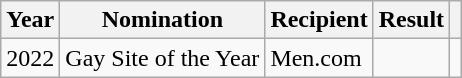<table class="wikitable">
<tr>
<th>Year</th>
<th>Nomination</th>
<th>Recipient</th>
<th>Result</th>
<th></th>
</tr>
<tr>
<td>2022</td>
<td>Gay Site of the Year</td>
<td>Men.com</td>
<td></td>
<td></td>
</tr>
</table>
